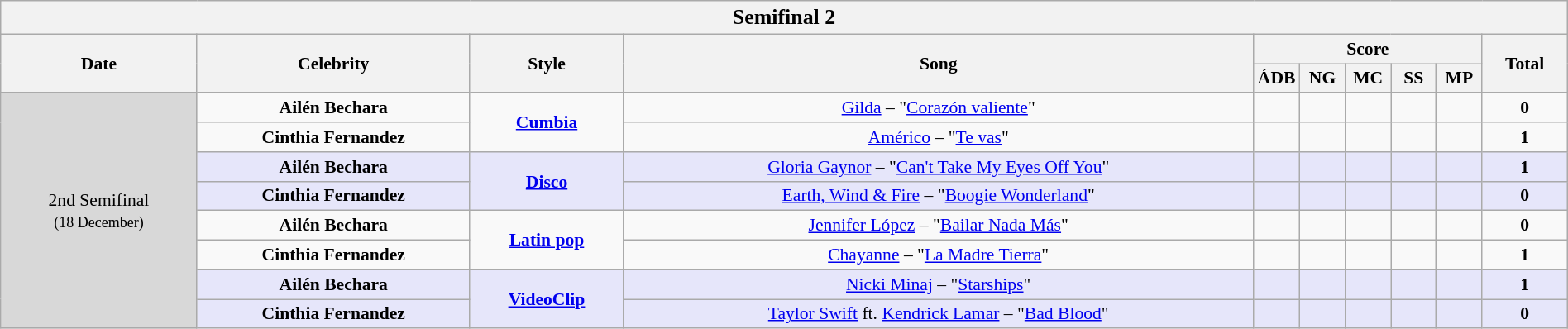<table class="wikitable collapsible collapsed" style="font-size:90%; text-align: center; width: 100%;">
<tr>
<th colspan="11" style="with: 95%;" align=center><big>Semifinal 2</big></th>
</tr>
<tr>
<th rowspan="2">Date</th>
<th rowspan="2">Celebrity</th>
<th rowspan="2">Style</th>
<th rowspan="2">Song</th>
<th colspan="5">Score</th>
<th rowspan="2">Total</th>
</tr>
<tr>
<th width=30>ÁDB</th>
<th width=30>NG</th>
<th width=30>MC</th>
<th width=30>SS</th>
<th width=30>MP</th>
</tr>
<tr>
<td rowspan="8" style="text-align:center; background:#d8d8d8">2nd Semifinal <br> <small>(18 December)</small></td>
<td><strong>Ailén Bechara</strong></td>
<td rowspan="2"><strong><a href='#'>Cumbia</a></strong></td>
<td><a href='#'>Gilda</a> – "<a href='#'>Corazón valiente</a>"</td>
<td></td>
<td></td>
<td></td>
<td></td>
<td></td>
<td><strong>0</strong></td>
</tr>
<tr>
<td><strong>Cinthia Fernandez</strong></td>
<td><a href='#'>Américo</a> – "<a href='#'>Te vas</a>"</td>
<td></td>
<td></td>
<td></td>
<td></td>
<td></td>
<td><strong>1</strong></td>
</tr>
<tr style="background:lavender;">
<td><strong>Ailén Bechara</strong></td>
<td rowspan="2"><strong><a href='#'>Disco</a></strong></td>
<td><a href='#'>Gloria Gaynor</a> – "<a href='#'>Can't Take My Eyes Off You</a>"</td>
<td></td>
<td></td>
<td></td>
<td></td>
<td></td>
<td><strong>1</strong></td>
</tr>
<tr style="background:lavender;">
<td><strong>Cinthia Fernandez</strong></td>
<td><a href='#'>Earth, Wind & Fire</a> – "<a href='#'>Boogie Wonderland</a>"</td>
<td></td>
<td></td>
<td></td>
<td></td>
<td></td>
<td><strong>0</strong></td>
</tr>
<tr>
<td><strong>Ailén Bechara</strong></td>
<td rowspan="2"><strong><a href='#'>Latin pop</a></strong></td>
<td><a href='#'>Jennifer López</a> – "<a href='#'>Bailar Nada Más</a>"</td>
<td></td>
<td></td>
<td></td>
<td></td>
<td></td>
<td><strong>0</strong></td>
</tr>
<tr>
<td><strong>Cinthia Fernandez</strong></td>
<td><a href='#'>Chayanne</a> – "<a href='#'>La Madre Tierra</a>"</td>
<td></td>
<td></td>
<td></td>
<td></td>
<td></td>
<td><strong>1</strong></td>
</tr>
<tr style="background:lavender;">
<td><strong>Ailén Bechara</strong></td>
<td rowspan="2"><strong><a href='#'>VideoClip</a></strong></td>
<td><a href='#'>Nicki Minaj</a> – "<a href='#'>Starships</a>"</td>
<td></td>
<td></td>
<td></td>
<td></td>
<td></td>
<td><strong>1</strong></td>
</tr>
<tr style="background:lavender;">
<td><strong>Cinthia Fernandez</strong></td>
<td><a href='#'>Taylor Swift</a> ft. <a href='#'>Kendrick Lamar</a> – "<a href='#'>Bad Blood</a>"</td>
<td></td>
<td></td>
<td></td>
<td></td>
<td></td>
<td><strong>0</strong></td>
</tr>
</table>
